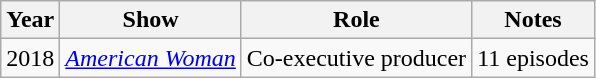<table class="wikitable">
<tr>
<th>Year</th>
<th>Show</th>
<th>Role</th>
<th>Notes</th>
</tr>
<tr>
<td>2018</td>
<td><em><a href='#'>American Woman</a></em></td>
<td>Co-executive producer</td>
<td>11 episodes</td>
</tr>
</table>
